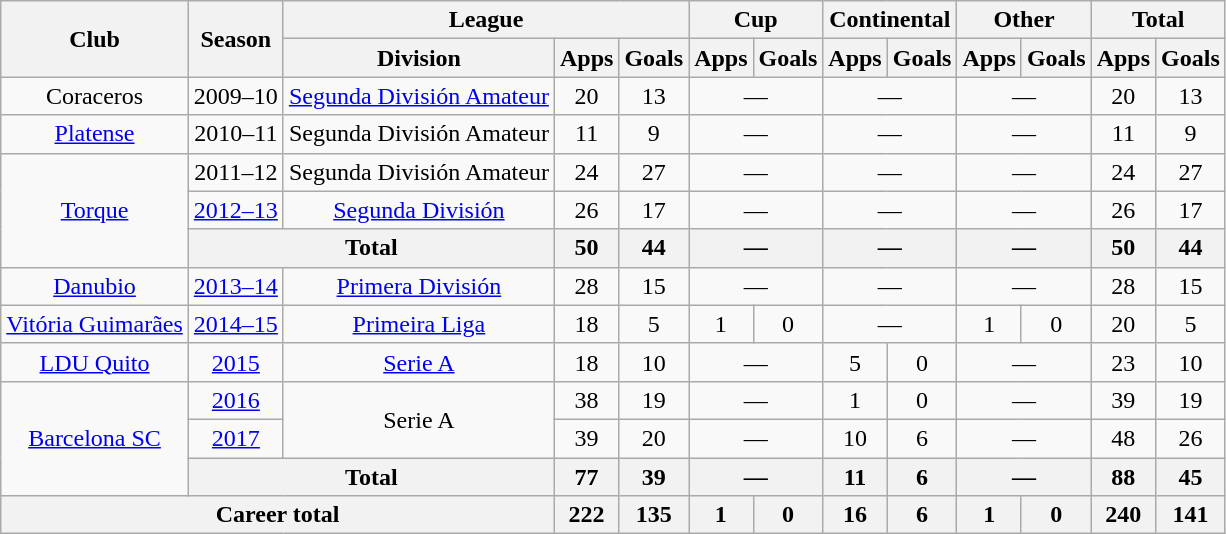<table class="wikitable" style="text-align: center;">
<tr>
<th rowspan="2">Club</th>
<th rowspan="2">Season</th>
<th colspan="3">League</th>
<th colspan="2">Cup</th>
<th colspan="2">Continental</th>
<th colspan="2">Other</th>
<th colspan="2">Total</th>
</tr>
<tr>
<th>Division</th>
<th>Apps</th>
<th>Goals</th>
<th>Apps</th>
<th>Goals</th>
<th>Apps</th>
<th>Goals</th>
<th>Apps</th>
<th>Goals</th>
<th>Apps</th>
<th>Goals</th>
</tr>
<tr>
<td valign="center">Coraceros</td>
<td>2009–10</td>
<td><a href='#'>Segunda División Amateur</a></td>
<td>20</td>
<td>13</td>
<td colspan="2">—</td>
<td colspan="2">—</td>
<td colspan="2">—</td>
<td>20</td>
<td>13</td>
</tr>
<tr>
<td valign="center"><a href='#'>Platense</a></td>
<td>2010–11</td>
<td>Segunda División Amateur</td>
<td>11</td>
<td>9</td>
<td colspan="2">—</td>
<td colspan="2">—</td>
<td colspan="2">—</td>
<td>11</td>
<td>9</td>
</tr>
<tr>
<td rowspan="3" valign="center"><a href='#'>Torque</a></td>
<td>2011–12</td>
<td>Segunda División Amateur</td>
<td>24</td>
<td>27</td>
<td colspan="2">—</td>
<td colspan="2">—</td>
<td colspan="2">—</td>
<td>24</td>
<td>27</td>
</tr>
<tr>
<td><a href='#'>2012–13</a></td>
<td><a href='#'>Segunda División</a></td>
<td>26</td>
<td>17</td>
<td colspan="2">—</td>
<td colspan="2">—</td>
<td colspan="2">—</td>
<td>26</td>
<td>17</td>
</tr>
<tr>
<th colspan="2">Total</th>
<th>50</th>
<th>44</th>
<th colspan="2">—</th>
<th colspan="2">—</th>
<th colspan="2">—</th>
<th>50</th>
<th>44</th>
</tr>
<tr>
<td valign="center"><a href='#'>Danubio</a></td>
<td><a href='#'>2013–14</a></td>
<td><a href='#'>Primera División</a></td>
<td>28</td>
<td>15</td>
<td colspan="2">—</td>
<td colspan="2">—</td>
<td colspan="2">—</td>
<td>28</td>
<td>15</td>
</tr>
<tr>
<td valign="center"><a href='#'>Vitória Guimarães</a></td>
<td><a href='#'>2014–15</a></td>
<td><a href='#'>Primeira Liga</a></td>
<td>18</td>
<td>5</td>
<td>1</td>
<td>0</td>
<td colspan="2">—</td>
<td>1</td>
<td>0</td>
<td>20</td>
<td>5</td>
</tr>
<tr>
<td valign="center"><a href='#'>LDU Quito</a></td>
<td><a href='#'>2015</a></td>
<td><a href='#'>Serie A</a></td>
<td>18</td>
<td>10</td>
<td colspan="2">—</td>
<td>5</td>
<td>0</td>
<td colspan="2">—</td>
<td>23</td>
<td>10</td>
</tr>
<tr>
<td rowspan="3" valign="center"><a href='#'>Barcelona SC</a></td>
<td><a href='#'>2016</a></td>
<td rowspan="2">Serie A</td>
<td>38</td>
<td>19</td>
<td colspan="2">—</td>
<td>1</td>
<td>0</td>
<td colspan="2">—</td>
<td>39</td>
<td>19</td>
</tr>
<tr>
<td><a href='#'>2017</a></td>
<td>39</td>
<td>20</td>
<td colspan="2">—</td>
<td>10</td>
<td>6</td>
<td colspan="2">—</td>
<td>48</td>
<td>26</td>
</tr>
<tr>
<th colspan="2">Total</th>
<th>77</th>
<th>39</th>
<th colspan="2">—</th>
<th>11</th>
<th>6</th>
<th colspan="2">—</th>
<th>88</th>
<th>45</th>
</tr>
<tr>
<th colspan="3">Career total</th>
<th>222</th>
<th>135</th>
<th>1</th>
<th>0</th>
<th>16</th>
<th>6</th>
<th>1</th>
<th>0</th>
<th>240</th>
<th>141</th>
</tr>
</table>
